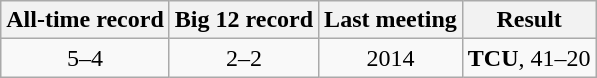<table class="wikitable">
<tr style="text-align:center;">
<th>All-time record</th>
<th>Big 12 record</th>
<th>Last meeting</th>
<th>Result</th>
</tr>
<tr style="text-align:center;">
<td>5–4</td>
<td>2–2</td>
<td>2014</td>
<td><strong>TCU</strong>, 41–20</td>
</tr>
</table>
